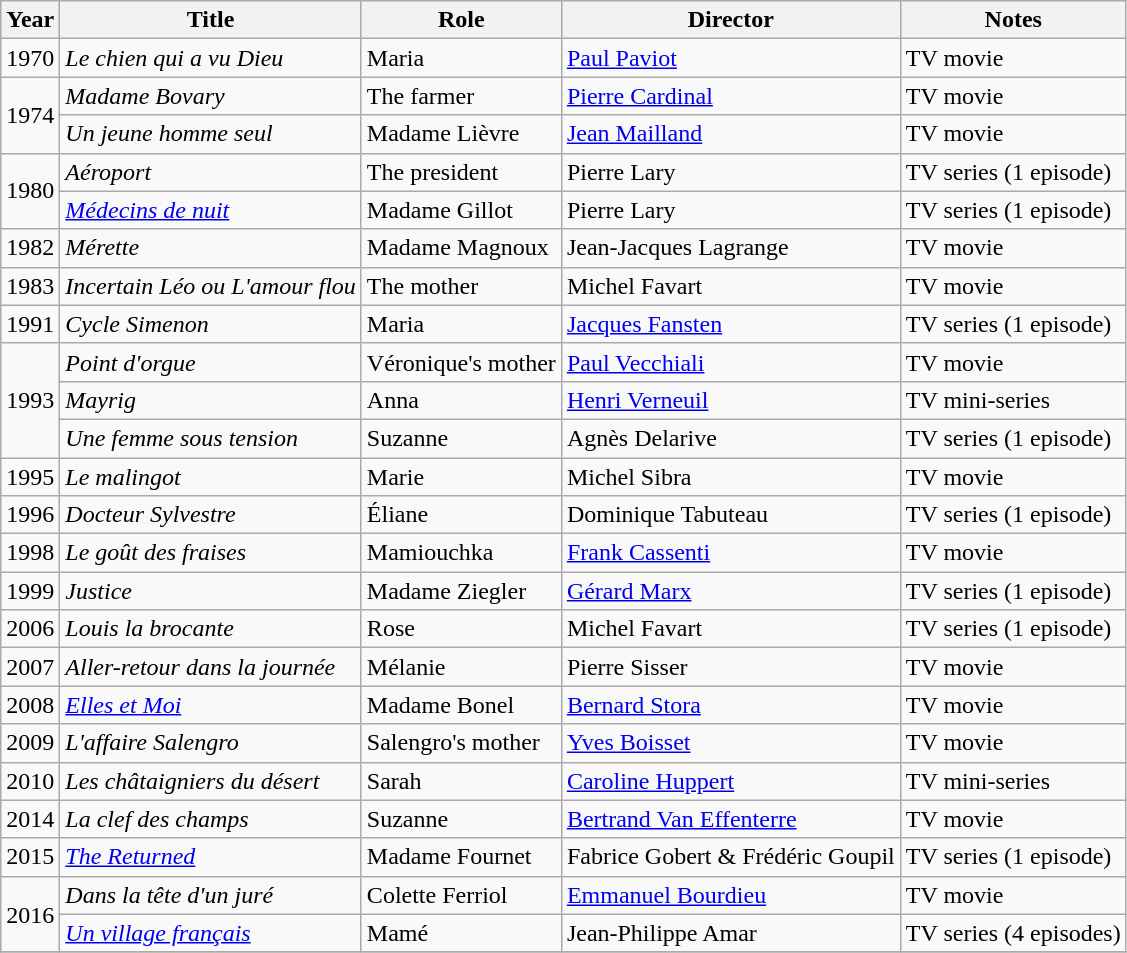<table class="wikitable">
<tr>
<th>Year</th>
<th>Title</th>
<th>Role</th>
<th>Director</th>
<th>Notes</th>
</tr>
<tr>
<td>1970</td>
<td><em>Le chien qui a vu Dieu</em></td>
<td>Maria</td>
<td><a href='#'>Paul Paviot</a></td>
<td>TV movie</td>
</tr>
<tr>
<td rowspan=2>1974</td>
<td><em>Madame Bovary</em></td>
<td>The farmer</td>
<td><a href='#'>Pierre Cardinal</a></td>
<td>TV movie</td>
</tr>
<tr>
<td><em>Un jeune homme seul</em></td>
<td>Madame Lièvre</td>
<td><a href='#'>Jean Mailland</a></td>
<td>TV movie</td>
</tr>
<tr>
<td rowspan=2>1980</td>
<td><em>Aéroport</em></td>
<td>The president</td>
<td>Pierre Lary</td>
<td>TV series (1 episode)</td>
</tr>
<tr>
<td><em><a href='#'>Médecins de nuit</a></em></td>
<td>Madame Gillot</td>
<td>Pierre Lary</td>
<td>TV series (1 episode)</td>
</tr>
<tr>
<td>1982</td>
<td><em>Mérette</em></td>
<td>Madame Magnoux</td>
<td>Jean-Jacques Lagrange</td>
<td>TV movie</td>
</tr>
<tr>
<td>1983</td>
<td><em>Incertain Léo ou L'amour flou</em></td>
<td>The mother</td>
<td>Michel Favart</td>
<td>TV movie</td>
</tr>
<tr>
<td>1991</td>
<td><em>Cycle Simenon</em></td>
<td>Maria</td>
<td><a href='#'>Jacques Fansten</a></td>
<td>TV series (1 episode)</td>
</tr>
<tr>
<td rowspan=3>1993</td>
<td><em>Point d'orgue</em></td>
<td>Véronique's mother</td>
<td><a href='#'>Paul Vecchiali</a></td>
<td>TV movie</td>
</tr>
<tr>
<td><em>Mayrig</em></td>
<td>Anna</td>
<td><a href='#'>Henri Verneuil</a></td>
<td>TV mini-series</td>
</tr>
<tr>
<td><em>Une femme sous tension</em></td>
<td>Suzanne</td>
<td>Agnès Delarive</td>
<td>TV series (1 episode)</td>
</tr>
<tr>
<td>1995</td>
<td><em>Le malingot</em></td>
<td>Marie</td>
<td>Michel Sibra</td>
<td>TV movie</td>
</tr>
<tr>
<td>1996</td>
<td><em>Docteur Sylvestre</em></td>
<td>Éliane</td>
<td>Dominique Tabuteau</td>
<td>TV series (1 episode)</td>
</tr>
<tr>
<td>1998</td>
<td><em>Le goût des fraises</em></td>
<td>Mamiouchka</td>
<td><a href='#'>Frank Cassenti</a></td>
<td>TV movie</td>
</tr>
<tr>
<td>1999</td>
<td><em>Justice</em></td>
<td>Madame Ziegler</td>
<td><a href='#'>Gérard Marx</a></td>
<td>TV series (1 episode)</td>
</tr>
<tr>
<td>2006</td>
<td><em>Louis la brocante</em></td>
<td>Rose</td>
<td>Michel Favart</td>
<td>TV series (1 episode)</td>
</tr>
<tr>
<td>2007</td>
<td><em>Aller-retour dans la journée</em></td>
<td>Mélanie</td>
<td>Pierre Sisser</td>
<td>TV movie</td>
</tr>
<tr>
<td>2008</td>
<td><em><a href='#'>Elles et Moi</a></em></td>
<td>Madame Bonel</td>
<td><a href='#'>Bernard Stora</a></td>
<td>TV movie</td>
</tr>
<tr>
<td>2009</td>
<td><em>L'affaire Salengro</em></td>
<td>Salengro's mother</td>
<td><a href='#'>Yves Boisset</a></td>
<td>TV movie</td>
</tr>
<tr>
<td>2010</td>
<td><em>Les châtaigniers du désert</em></td>
<td>Sarah</td>
<td><a href='#'>Caroline Huppert</a></td>
<td>TV mini-series</td>
</tr>
<tr>
<td>2014</td>
<td><em>La clef des champs</em></td>
<td>Suzanne</td>
<td><a href='#'>Bertrand Van Effenterre</a></td>
<td>TV movie</td>
</tr>
<tr>
<td>2015</td>
<td><em><a href='#'>The Returned</a></em></td>
<td>Madame Fournet</td>
<td>Fabrice Gobert & Frédéric Goupil</td>
<td>TV series (1 episode)</td>
</tr>
<tr>
<td rowspan=2>2016</td>
<td><em>Dans la tête d'un juré</em></td>
<td>Colette Ferriol</td>
<td><a href='#'>Emmanuel Bourdieu</a></td>
<td>TV movie</td>
</tr>
<tr>
<td><em><a href='#'>Un village français</a></em></td>
<td>Mamé</td>
<td>Jean-Philippe Amar</td>
<td>TV series (4 episodes)</td>
</tr>
<tr>
</tr>
</table>
